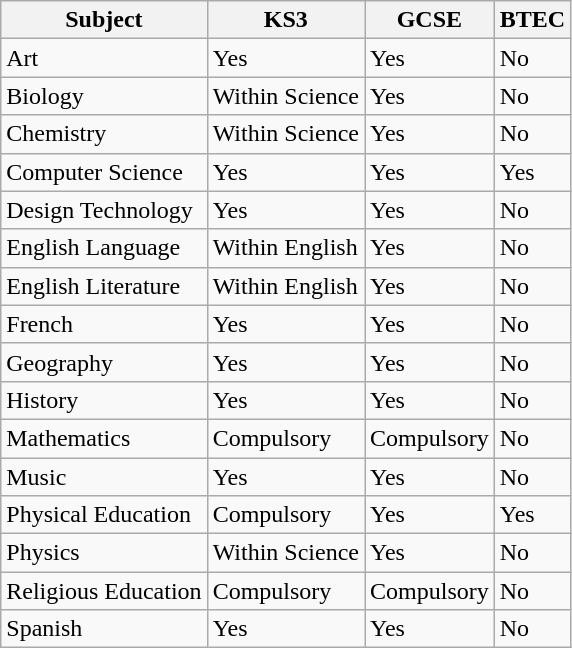<table class="wikitable">
<tr>
<th>Subject</th>
<th>KS3</th>
<th>GCSE</th>
<th>BTEC</th>
</tr>
<tr>
<td>Art</td>
<td>Yes</td>
<td>Yes</td>
<td>No</td>
</tr>
<tr>
<td>Biology</td>
<td>Within Science</td>
<td>Yes</td>
<td>No</td>
</tr>
<tr>
<td>Chemistry</td>
<td>Within Science</td>
<td>Yes</td>
<td>No</td>
</tr>
<tr>
<td>Computer Science</td>
<td>Yes</td>
<td>Yes</td>
<td>Yes</td>
</tr>
<tr>
<td>Design Technology</td>
<td>Yes</td>
<td>Yes</td>
<td>No</td>
</tr>
<tr>
<td>English Language</td>
<td>Within English</td>
<td>Yes</td>
<td>No</td>
</tr>
<tr>
<td>English Literature</td>
<td>Within English</td>
<td>Yes</td>
<td>No</td>
</tr>
<tr>
<td>French</td>
<td>Yes</td>
<td>Yes</td>
<td>No</td>
</tr>
<tr>
<td>Geography</td>
<td>Yes</td>
<td>Yes</td>
<td>No</td>
</tr>
<tr>
<td>History</td>
<td>Yes</td>
<td>Yes</td>
<td>No</td>
</tr>
<tr>
<td>Mathematics</td>
<td>Compulsory</td>
<td>Compulsory</td>
<td>No</td>
</tr>
<tr>
<td>Music</td>
<td>Yes</td>
<td>Yes</td>
<td>No</td>
</tr>
<tr>
<td>Physical Education</td>
<td>Compulsory</td>
<td>Yes</td>
<td>Yes</td>
</tr>
<tr>
<td>Physics</td>
<td>Within Science</td>
<td>Yes</td>
<td>No</td>
</tr>
<tr>
<td>Religious Education</td>
<td>Compulsory</td>
<td>Compulsory</td>
<td>No</td>
</tr>
<tr>
<td>Spanish</td>
<td>Yes</td>
<td>Yes</td>
<td>No</td>
</tr>
</table>
